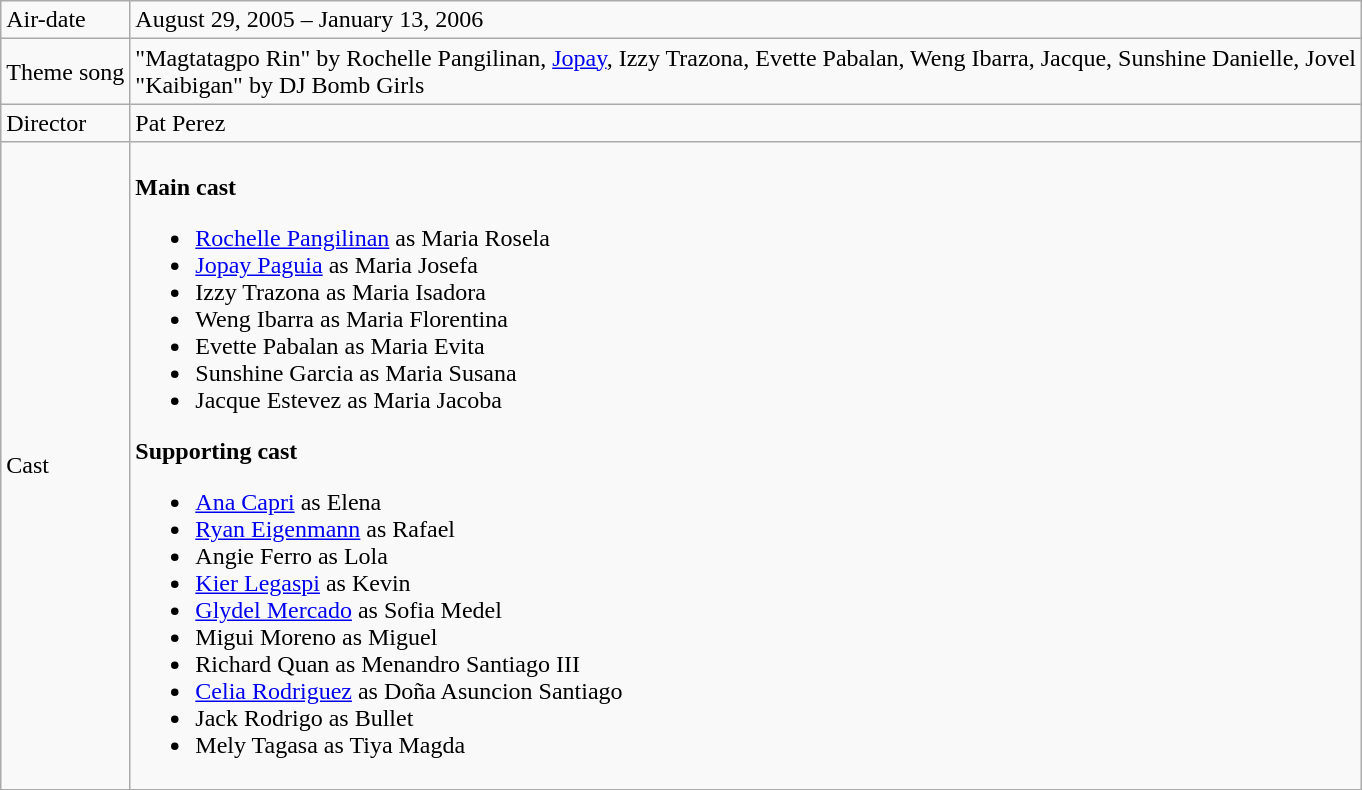<table class="wikitable">
<tr>
<td>Air-date</td>
<td>August 29, 2005 – January 13, 2006</td>
</tr>
<tr>
<td>Theme song</td>
<td>"Magtatagpo Rin" by Rochelle Pangilinan, <a href='#'>Jopay</a>, Izzy Trazona, Evette Pabalan, Weng Ibarra, Jacque, Sunshine Danielle, Jovel <br> "Kaibigan" by DJ Bomb Girls</td>
</tr>
<tr>
<td>Director</td>
<td>Pat Perez</td>
</tr>
<tr>
<td>Cast</td>
<td><br><strong>Main cast</strong><ul><li><a href='#'>Rochelle Pangilinan</a> as Maria Rosela</li><li><a href='#'>Jopay Paguia</a> as Maria Josefa</li><li>Izzy Trazona as Maria Isadora</li><li>Weng Ibarra as Maria Florentina</li><li>Evette Pabalan as Maria Evita</li><li>Sunshine Garcia as Maria Susana</li><li>Jacque Estevez as Maria Jacoba</li></ul><strong>Supporting cast</strong><ul><li><a href='#'>Ana Capri</a> as Elena</li><li><a href='#'>Ryan Eigenmann</a> as Rafael</li><li>Angie Ferro as Lola</li><li><a href='#'>Kier Legaspi</a> as Kevin</li><li><a href='#'>Glydel Mercado</a> as Sofia Medel</li><li>Migui Moreno as Miguel</li><li>Richard Quan as Menandro Santiago III</li><li><a href='#'>Celia Rodriguez</a> as Doña Asuncion Santiago</li><li>Jack Rodrigo as Bullet</li><li>Mely Tagasa as Tiya Magda</li></ul></td>
</tr>
</table>
